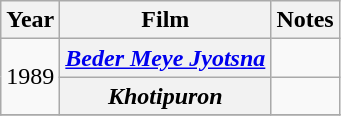<table class="wikitable sortable">
<tr>
<th>Year</th>
<th>Film</th>
<th>Notes</th>
</tr>
<tr>
<td rowspan=2>1989</td>
<th><em><a href='#'>Beder Meye Jyotsna</a></em></th>
<td></td>
</tr>
<tr>
<th><em>Khotipuron</em></th>
<td></td>
</tr>
<tr>
</tr>
</table>
